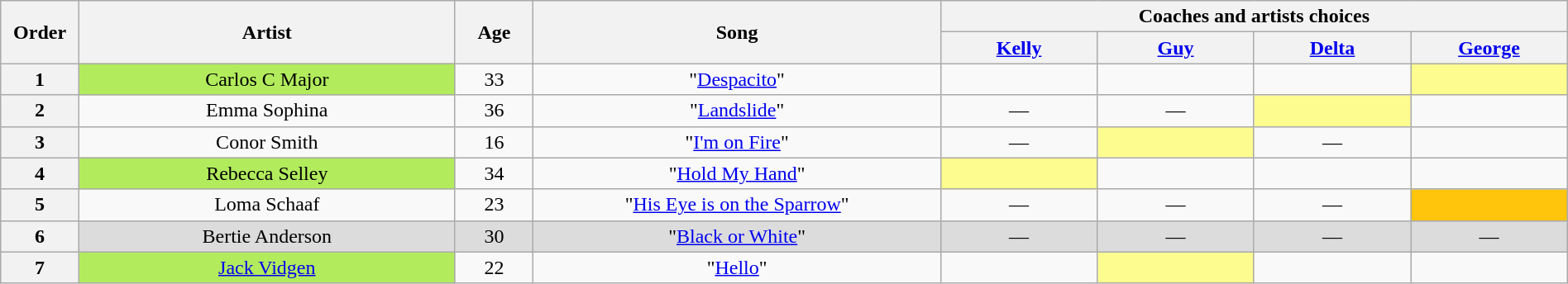<table class="wikitable" style="text-align:center; width:100%;">
<tr>
<th scope="col" rowspan="2" style="width:05%;">Order</th>
<th scope="col" rowspan="2" style="width:24%;">Artist</th>
<th scope="col" rowspan="2" style="width:05%;">Age</th>
<th scope="col" rowspan="2" style="width:26%;">Song</th>
<th colspan="4" style="width:40%;">Coaches and artists choices</th>
</tr>
<tr>
<th style="width:10%;"><a href='#'>Kelly</a></th>
<th style="width:10%;"><a href='#'>Guy</a></th>
<th style="width:10%;"><a href='#'>Delta</a></th>
<th style="width:10%;"><a href='#'>George</a></th>
</tr>
<tr>
<th>1</th>
<td style="background-color:#B2EC5D;">Carlos C Major </td>
<td>33</td>
<td>"<a href='#'>Despacito</a>"</td>
<td> <strong></strong> </td>
<td> <strong></strong> </td>
<td> <strong></strong> </td>
<td style="background-color:#FDFC8F;"> <strong></strong> </td>
</tr>
<tr>
<th>2</th>
<td>Emma Sophina</td>
<td>36</td>
<td>"<a href='#'>Landslide</a>"</td>
<td>—</td>
<td>—</td>
<td style="background-color:#FDFC8F;"> <strong></strong> </td>
<td> <strong></strong> </td>
</tr>
<tr>
<th>3</th>
<td>Conor Smith</td>
<td>16</td>
<td>"<a href='#'>I'm on Fire</a>"</td>
<td>—</td>
<td style="background-color:#FDFC8F;"> <strong></strong> </td>
<td>—</td>
<td> <strong></strong> </td>
</tr>
<tr>
<th>4</th>
<td style="background-color:#B2EC5D;">Rebecca Selley</td>
<td>34</td>
<td>"<a href='#'>Hold My Hand</a>"</td>
<td style="background-color:#FDFC8F;"> <strong></strong> </td>
<td> <strong></strong> </td>
<td> <strong></strong> </td>
<td> <strong></strong> </td>
</tr>
<tr>
<th>5</th>
<td>Loma Schaaf</td>
<td>23</td>
<td>"<a href='#'>His Eye is on the Sparrow</a>"</td>
<td>—</td>
<td>—</td>
<td>—</td>
<td style="background-color:#FFC40C;"> <strong></strong> </td>
</tr>
<tr>
<th>6</th>
<td style="background-color:#DCDCDC;">Bertie Anderson</td>
<td style="background-color:#DCDCDC;">30</td>
<td style="background-color:#DCDCDC;">"<a href='#'>Black or White</a>"</td>
<td style="background-color:#DCDCDC;">—</td>
<td style="background-color:#DCDCDC;">—</td>
<td style="background-color:#DCDCDC;">—</td>
<td style="background-color:#DCDCDC;">—</td>
</tr>
<tr>
<th>7</th>
<td style="background-color:#B2EC5D;"><a href='#'>Jack Vidgen</a></td>
<td>22</td>
<td>"<a href='#'>Hello</a>"</td>
<td> <strong></strong> </td>
<td style="background-color:#FDFC8F;"> <strong></strong> </td>
<td> <strong></strong> </td>
<td> <strong></strong> </td>
</tr>
</table>
